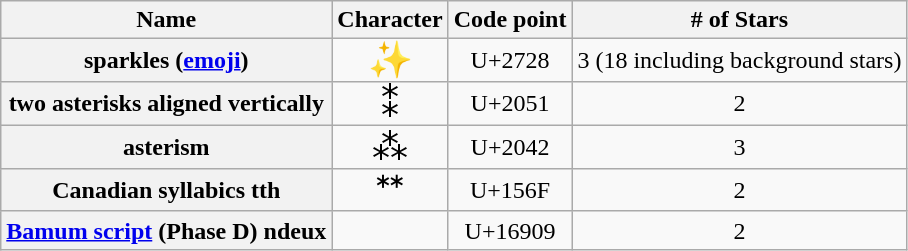<table class="wikitable" style="text-align:center;">
<tr>
<th>Name</th>
<th>Character</th>
<th>Code point</th>
<th># of Stars</th>
</tr>
<tr>
<th>sparkles (<a href='#'>emoji</a>)</th>
<td style="font-size:150%; padding:0">✨</td>
<td>U+2728</td>
<td>3 (18 including background stars)</td>
</tr>
<tr>
<th>two asterisks aligned vertically</th>
<td style="font-size:150%; padding:0">⁑</td>
<td>U+2051</td>
<td>2</td>
</tr>
<tr>
<th>asterism</th>
<td style="font-size:150%; padding:0">⁂</td>
<td>U+2042</td>
<td>3</td>
</tr>
<tr>
<th>Canadian syllabics tth</th>
<td style="font-size:150%; padding:0">ᕯ</td>
<td>U+156F</td>
<td>2</td>
</tr>
<tr>
<th><a href='#'>Bamum script</a> (Phase D) ndeux</th>
<td style="font-size:150%; padding:0"></td>
<td>U+16909</td>
<td>2</td>
</tr>
</table>
